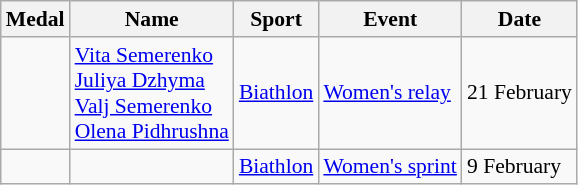<table class="wikitable sortable" style="font-size:90%">
<tr>
<th>Medal</th>
<th>Name</th>
<th>Sport</th>
<th>Event</th>
<th>Date</th>
</tr>
<tr>
<td></td>
<td><a href='#'>Vita Semerenko</a><br><a href='#'>Juliya Dzhyma</a><br><a href='#'>Valj Semerenko</a><br><a href='#'>Olena Pidhrushna</a></td>
<td><a href='#'>Biathlon</a></td>
<td><a href='#'>Women's relay</a></td>
<td>21 February</td>
</tr>
<tr>
<td></td>
<td></td>
<td><a href='#'>Biathlon</a></td>
<td><a href='#'>Women's sprint</a></td>
<td>9 February</td>
</tr>
</table>
